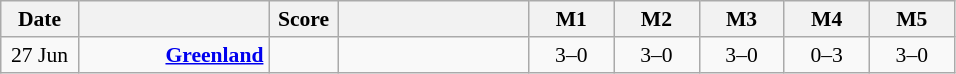<table class="wikitable" style="text-align: center; font-size:90% ">
<tr>
<th width="45">Date</th>
<th align="right" width="120"></th>
<th width="40">Score</th>
<th align="left" width="120"></th>
<th width="50">M1</th>
<th width="50">M2</th>
<th width="50">M3</th>
<th width="50">M4</th>
<th width="50">M5</th>
</tr>
<tr>
<td>27 Jun</td>
<td align=right><strong><a href='#'>Greenland</a></strong> </td>
<td align=center></td>
<td align=left></td>
<td>3–0</td>
<td>3–0</td>
<td>3–0</td>
<td>0–3</td>
<td>3–0</td>
</tr>
</table>
